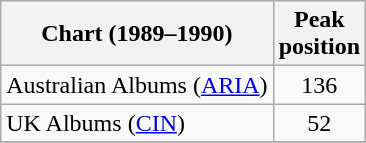<table class="wikitable sortable">
<tr>
<th>Chart (1989–1990)</th>
<th>Peak<br>position</th>
</tr>
<tr>
<td>Australian Albums (<a href='#'>ARIA</a>)</td>
<td align="center">136</td>
</tr>
<tr>
<td>UK Albums (<a href='#'>CIN</a>)</td>
<td align="center">52</td>
</tr>
<tr>
</tr>
</table>
